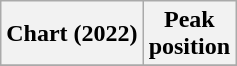<table class="wikitable sortable plainrowheaders" style="text-align:center">
<tr>
<th scope="col">Chart (2022)</th>
<th scope="col">Peak<br> position</th>
</tr>
<tr>
</tr>
</table>
